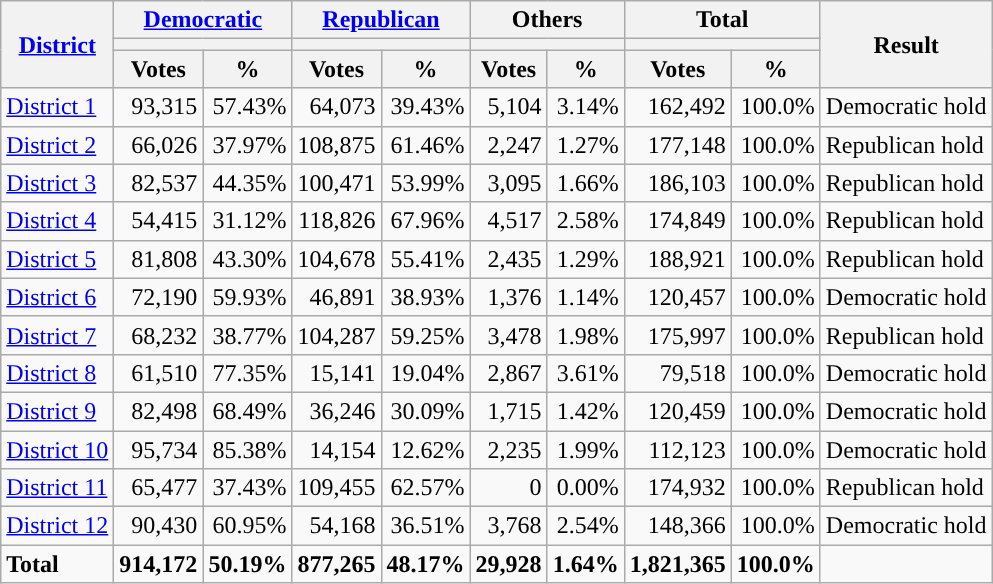<table class="wikitable plainrowheaders sortable" style="font-size:100%; text-align:right;">
<tr>
<th scope=col rowspan=3><a href='#'>District</a></th>
<th scope=col colspan=2><a href='#'>Democratic</a></th>
<th scope=col colspan=2><a href='#'>Republican</a></th>
<th scope=col colspan=2>Others</th>
<th scope=col colspan=2>Total</th>
<th scope=col rowspan=3>Result</th>
</tr>
<tr>
<th scope=col colspan=2 style="background:"></th>
<th scope=col colspan=2 style="background:"></th>
<th scope=col colspan=2></th>
<th scope=col colspan=2></th>
</tr>
<tr>
<th scope=col data-sort-type="number">Votes</th>
<th scope=col data-sort-type="number">%</th>
<th scope=col data-sort-type="number">Votes</th>
<th scope=col data-sort-type="number">%</th>
<th scope=col data-sort-type="number">Votes</th>
<th scope=col data-sort-type="number">%</th>
<th scope=col data-sort-type="number">Votes</th>
<th scope=col data-sort-type="number">%</th>
</tr>
<tr>
<td align=left><a href='#'>District 1</a></td>
<td>93,315</td>
<td>57.43%</td>
<td>64,073</td>
<td>39.43%</td>
<td>5,104</td>
<td>3.14%</td>
<td>162,492</td>
<td>100.0%</td>
<td align=left>Democratic hold</td>
</tr>
<tr>
<td align=left><a href='#'>District 2</a></td>
<td>66,026</td>
<td>37.97%</td>
<td>108,875</td>
<td>61.46%</td>
<td>2,247</td>
<td>1.27%</td>
<td>177,148</td>
<td>100.0%</td>
<td align=left>Republican hold</td>
</tr>
<tr>
<td align=left><a href='#'>District 3</a></td>
<td>82,537</td>
<td>44.35%</td>
<td>100,471</td>
<td>53.99%</td>
<td>3,095</td>
<td>1.66%</td>
<td>186,103</td>
<td>100.0%</td>
<td align=left>Republican hold</td>
</tr>
<tr>
<td align=left><a href='#'>District 4</a></td>
<td>54,415</td>
<td>31.12%</td>
<td>118,826</td>
<td>67.96%</td>
<td>4,517</td>
<td>2.58%</td>
<td>174,849</td>
<td>100.0%</td>
<td align=left>Republican hold</td>
</tr>
<tr>
<td align=left><a href='#'>District 5</a></td>
<td>81,808</td>
<td>43.30%</td>
<td>104,678</td>
<td>55.41%</td>
<td>2,435</td>
<td>1.29%</td>
<td>188,921</td>
<td>100.0%</td>
<td align=left>Republican hold</td>
</tr>
<tr>
<td align=left><a href='#'>District 6</a></td>
<td>72,190</td>
<td>59.93%</td>
<td>46,891</td>
<td>38.93%</td>
<td>1,376</td>
<td>1.14%</td>
<td>120,457</td>
<td>100.0%</td>
<td align=left>Democratic hold</td>
</tr>
<tr>
<td align=left><a href='#'>District 7</a></td>
<td>68,232</td>
<td>38.77%</td>
<td>104,287</td>
<td>59.25%</td>
<td>3,478</td>
<td>1.98%</td>
<td>175,997</td>
<td>100.0%</td>
<td align=left>Republican hold</td>
</tr>
<tr>
<td align=left><a href='#'>District 8</a></td>
<td>61,510</td>
<td>77.35%</td>
<td>15,141</td>
<td>19.04%</td>
<td>2,867</td>
<td>3.61%</td>
<td>79,518</td>
<td>100.0%</td>
<td align=left>Democratic hold</td>
</tr>
<tr>
<td align=left><a href='#'>District 9</a></td>
<td>82,498</td>
<td>68.49%</td>
<td>36,246</td>
<td>30.09%</td>
<td>1,715</td>
<td>1.42%</td>
<td>120,459</td>
<td>100.0%</td>
<td align=left>Democratic hold</td>
</tr>
<tr>
<td align=left><a href='#'>District 10</a></td>
<td>95,734</td>
<td>85.38%</td>
<td>14,154</td>
<td>12.62%</td>
<td>2,235</td>
<td>1.99%</td>
<td>112,123</td>
<td>100.0%</td>
<td align=left>Democratic hold</td>
</tr>
<tr>
<td align=left><a href='#'>District 11</a></td>
<td>65,477</td>
<td>37.43%</td>
<td>109,455</td>
<td>62.57%</td>
<td>0</td>
<td>0.00%</td>
<td>174,932</td>
<td>100.0%</td>
<td align=left>Republican hold</td>
</tr>
<tr>
<td align=left><a href='#'>District 12</a></td>
<td>90,430</td>
<td>60.95%</td>
<td>54,168</td>
<td>36.51%</td>
<td>3,768</td>
<td>2.54%</td>
<td>148,366</td>
<td>100.0%</td>
<td align=left>Democratic hold</td>
</tr>
<tr class="sortbottom" style="font-weight:bold">
<td align=left>Total</td>
<td>914,172</td>
<td>50.19%</td>
<td>877,265</td>
<td>48.17%</td>
<td>29,928</td>
<td>1.64%</td>
<td>1,821,365</td>
<td>100.0%</td>
<td></td>
</tr>
</table>
